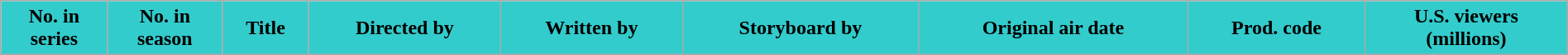<table class="wikitable plainrowheaders" style="width:100%;">
<tr>
<th scope="col" style="background:#33cccc; color:#000;">No. in<br>series </th>
<th scope="col" style="background:#33cccc; color:#000;">No. in<br>season </th>
<th scope="col" style="background:#33cccc; color:#000;">Title</th>
<th scope="col" style="background:#33cccc; color:#000;">Directed by</th>
<th scope="col" style="background:#33cccc; color:#000;">Written by</th>
<th scope="col" style="background:#33cccc; color:#000;">Storyboard by</th>
<th scope="col" style="background:#33cccc; color:#000;">Original air date</th>
<th scope="col" style="background:#33cccc; color:#000;">Prod. code</th>
<th scope="col" style="background:#33cccc; color:#000;">U.S. viewers<br>(millions)<br>







































</th>
</tr>
</table>
